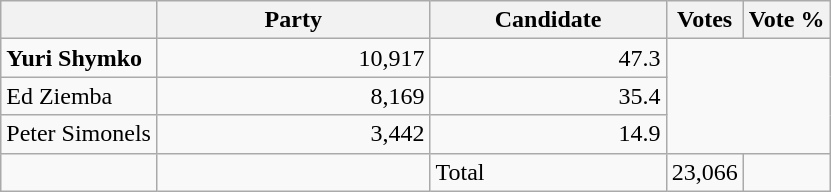<table class="wikitable">
<tr>
<th></th>
<th scope="col" width="175">Party</th>
<th scope="col" width="150">Candidate</th>
<th>Votes</th>
<th>Vote %</th>
</tr>
<tr>
<td><strong>Yuri Shymko</strong></td>
<td align=right>10,917</td>
<td align=right>47.3</td>
</tr>
<tr |>
<td>Ed Ziemba</td>
<td align=right>8,169</td>
<td align=right>35.4</td>
</tr>
<tr |>
<td>Peter Simonels</td>
<td align=right>3,442</td>
<td align=right>14.9<br></td>
</tr>
<tr |>
<td></td>
<td></td>
<td>Total</td>
<td align=right>23,066</td>
<td></td>
</tr>
</table>
